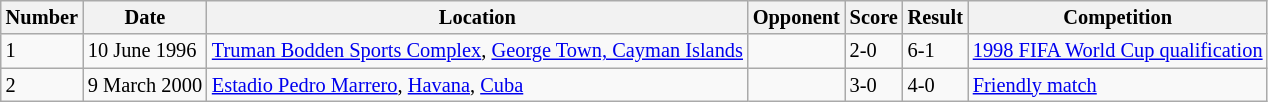<table class="wikitable" style="font-size:85%;">
<tr>
<th>Number</th>
<th>Date</th>
<th>Location</th>
<th>Opponent</th>
<th>Score</th>
<th>Result</th>
<th>Competition</th>
</tr>
<tr>
<td>1</td>
<td>10 June 1996</td>
<td><a href='#'>Truman Bodden Sports Complex</a>, <a href='#'>George Town, Cayman Islands</a></td>
<td></td>
<td>2-0</td>
<td>6-1</td>
<td><a href='#'>1998 FIFA World Cup qualification</a></td>
</tr>
<tr>
<td>2</td>
<td>9 March 2000</td>
<td><a href='#'>Estadio Pedro Marrero</a>, <a href='#'>Havana</a>, <a href='#'>Cuba</a></td>
<td></td>
<td>3-0</td>
<td>4-0</td>
<td><a href='#'>Friendly match</a></td>
</tr>
</table>
